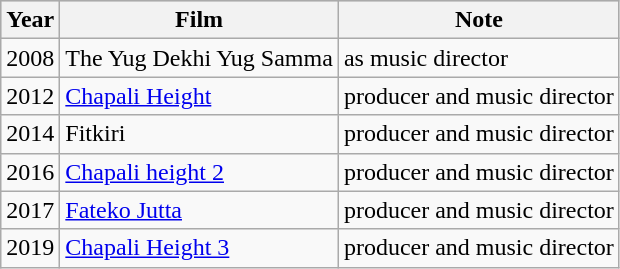<table class="wikitable sortable">
<tr style="background:#ccc; text-align:center;">
<th>Year</th>
<th>Film</th>
<th>Note</th>
</tr>
<tr>
<td>2008</td>
<td>The Yug Dekhi Yug Samma</td>
<td>as music director</td>
</tr>
<tr>
<td>2012</td>
<td><a href='#'>Chapali Height</a></td>
<td>producer and music director</td>
</tr>
<tr>
<td>2014</td>
<td>Fitkiri</td>
<td>producer and music director</td>
</tr>
<tr>
<td>2016</td>
<td><a href='#'>Chapali height 2</a></td>
<td>producer and music director</td>
</tr>
<tr>
<td>2017</td>
<td><a href='#'>Fateko Jutta</a></td>
<td>producer and music director</td>
</tr>
<tr>
<td>2019</td>
<td><a href='#'>Chapali Height 3</a></td>
<td>producer and music director</td>
</tr>
</table>
